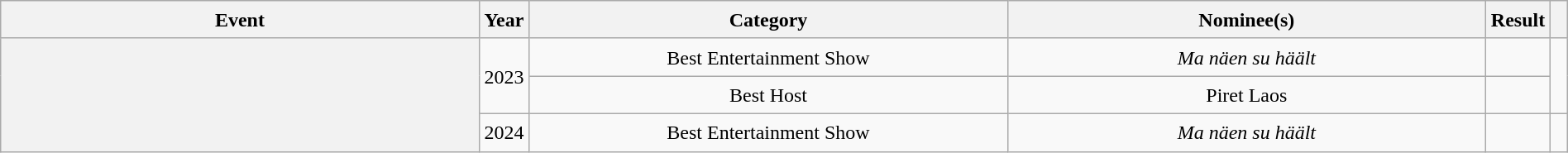<table class="wikitable sortable plainrowheaders" style="text-align:center; line-height:23px; width:100%;">
<tr>
<th class="unsortable" width=28%>Event</th>
<th width=01%>Year</th>
<th class="unsortable" width=28%>Category</th>
<th class="unsortable" width=28%>Nominee(s)</th>
<th class="unsortable" width=01%>Result</th>
<th class="unsortable" width=01%></th>
</tr>
<tr>
<th rowspan=3></th>
<td rowspan=2>2023</td>
<td>Best Entertainment Show</td>
<td><em>Ma näen su häält</em></td>
<td></td>
<td rowspan=2></td>
</tr>
<tr>
<td>Best Host</td>
<td>Piret Laos</td>
<td></td>
</tr>
<tr>
<td>2024</td>
<td>Best Entertainment Show</td>
<td><em>Ma näen su häält</em></td>
<td></td>
<td></td>
</tr>
</table>
